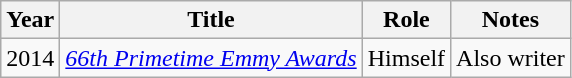<table class="wikitable">
<tr>
<th>Year</th>
<th>Title</th>
<th>Role</th>
<th>Notes</th>
</tr>
<tr>
<td>2014</td>
<td><em><a href='#'>66th Primetime Emmy Awards</a></em></td>
<td>Himself</td>
<td>Also writer</td>
</tr>
</table>
